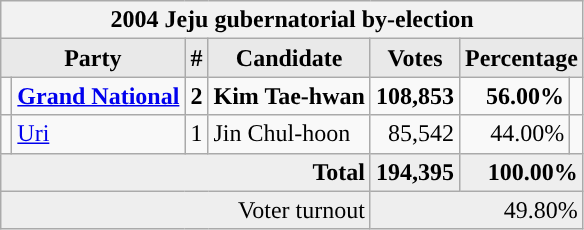<table class="wikitable">
<tr>
<th colspan="7">2004 Jeju gubernatorial by-election</th>
</tr>
<tr>
<th style="background-color:#E9E9E9" colspan=2>Party</th>
<th style="background-color:#E9E9E9">#</th>
<th style="background-color:#E9E9E9">Candidate</th>
<th style="background-color:#E9E9E9">Votes</th>
<th style="background-color:#E9E9E9" colspan=2>Percentage</th>
</tr>
<tr style="font-weight:bold">
<td></td>
<td align=left><a href='#'>Grand National</a></td>
<td align=center>2</td>
<td align=left>Kim Tae-hwan</td>
<td align=right>108,853</td>
<td align=right>56.00%</td>
<td align=right></td>
</tr>
<tr>
<td></td>
<td align=left><a href='#'>Uri</a></td>
<td align=center>1</td>
<td align=left>Jin Chul-hoon</td>
<td align=right>85,542</td>
<td align=right>44.00%</td>
<td align=right></td>
</tr>
<tr bgcolor="#EEEEEE" style="font-weight:bold">
<td colspan="4" align=right>Total</td>
<td align=right>194,395</td>
<td align=right colspan=2>100.00%</td>
</tr>
<tr bgcolor="#EEEEEE">
<td colspan="4" align="right">Voter turnout</td>
<td colspan="3" align="right">49.80%</td>
</tr>
</table>
